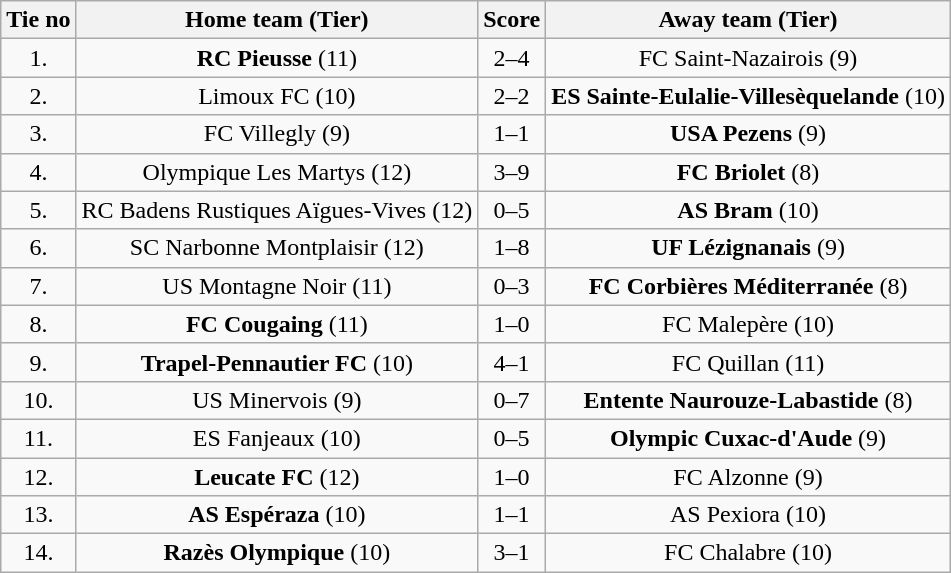<table class="wikitable" style="text-align: center">
<tr>
<th>Tie no</th>
<th>Home team (Tier)</th>
<th>Score</th>
<th>Away team (Tier)</th>
</tr>
<tr>
<td>1.</td>
<td><strong>RC Pieusse</strong> (11)</td>
<td>2–4</td>
<td>FC Saint-Nazairois (9)</td>
</tr>
<tr>
<td>2.</td>
<td>Limoux FC (10)</td>
<td>2–2 </td>
<td><strong>ES Sainte-Eulalie-Villesèquelande</strong> (10)</td>
</tr>
<tr>
<td>3.</td>
<td>FC Villegly (9)</td>
<td>1–1 </td>
<td><strong>USA Pezens</strong> (9)</td>
</tr>
<tr>
<td>4.</td>
<td>Olympique Les Martys (12)</td>
<td>3–9</td>
<td><strong>FC Briolet</strong> (8)</td>
</tr>
<tr>
<td>5.</td>
<td>RC Badens Rustiques Aïgues-Vives (12)</td>
<td>0–5</td>
<td><strong>AS Bram</strong> (10)</td>
</tr>
<tr>
<td>6.</td>
<td>SC Narbonne Montplaisir (12)</td>
<td>1–8</td>
<td><strong>UF Lézignanais</strong> (9)</td>
</tr>
<tr>
<td>7.</td>
<td>US Montagne Noir (11)</td>
<td>0–3</td>
<td><strong>FC Corbières Méditerranée</strong> (8)</td>
</tr>
<tr>
<td>8.</td>
<td><strong>FC Cougaing</strong> (11)</td>
<td>1–0</td>
<td>FC Malepère (10)</td>
</tr>
<tr>
<td>9.</td>
<td><strong>Trapel-Pennautier FC</strong> (10)</td>
<td>4–1</td>
<td>FC Quillan (11)</td>
</tr>
<tr>
<td>10.</td>
<td>US Minervois (9)</td>
<td>0–7</td>
<td><strong>Entente Naurouze-Labastide</strong> (8)</td>
</tr>
<tr>
<td>11.</td>
<td>ES Fanjeaux (10)</td>
<td>0–5</td>
<td><strong>Olympic Cuxac-d'Aude</strong> (9)</td>
</tr>
<tr>
<td>12.</td>
<td><strong>Leucate FC</strong> (12)</td>
<td>1–0</td>
<td>FC Alzonne (9)</td>
</tr>
<tr>
<td>13.</td>
<td><strong>AS Espéraza</strong> (10)</td>
<td>1–1 </td>
<td>AS Pexiora (10)</td>
</tr>
<tr>
<td>14.</td>
<td><strong>Razès Olympique</strong> (10)</td>
<td>3–1</td>
<td>FC Chalabre (10)</td>
</tr>
</table>
